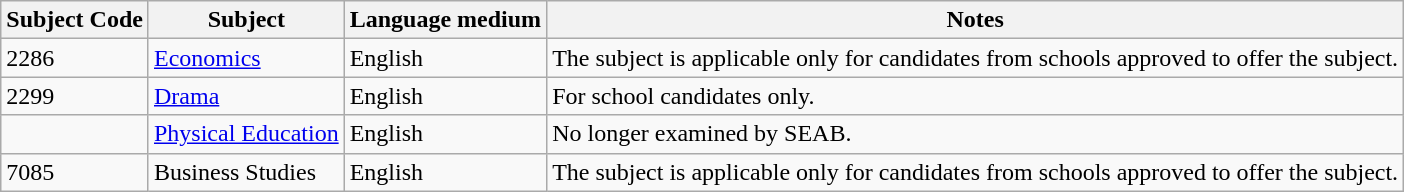<table class="wikitable">
<tr>
<th>Subject Code</th>
<th>Subject</th>
<th>Language medium</th>
<th>Notes</th>
</tr>
<tr>
<td>2286</td>
<td><a href='#'>Economics</a></td>
<td>English</td>
<td>The subject is applicable only for candidates from schools approved to offer the subject.</td>
</tr>
<tr>
<td>2299</td>
<td><a href='#'>Drama</a></td>
<td>English</td>
<td>For school candidates only.</td>
</tr>
<tr>
<td></td>
<td><a href='#'>Physical Education</a></td>
<td>English</td>
<td>No longer examined by SEAB.</td>
</tr>
<tr>
<td>7085</td>
<td>Business Studies</td>
<td>English</td>
<td>The subject is applicable only for candidates from schools approved to offer the subject.</td>
</tr>
</table>
